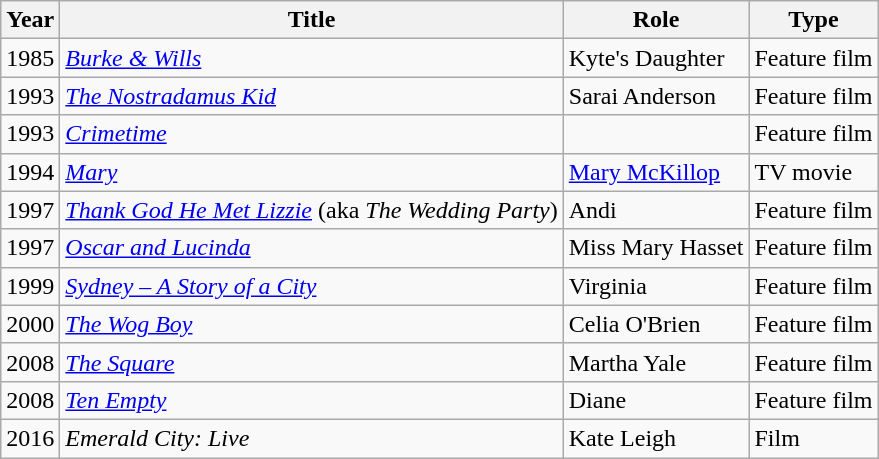<table class="wikitable">
<tr>
<th>Year</th>
<th>Title</th>
<th>Role</th>
<th>Type</th>
</tr>
<tr>
<td>1985</td>
<td><em><a href='#'>Burke & Wills</a></em></td>
<td>Kyte's Daughter</td>
<td>Feature film</td>
</tr>
<tr>
<td>1993</td>
<td><em><a href='#'>The Nostradamus Kid</a></em></td>
<td>Sarai Anderson</td>
<td>Feature film</td>
</tr>
<tr>
<td>1993</td>
<td><em><a href='#'>Crimetime</a></em></td>
<td></td>
<td>Feature film</td>
</tr>
<tr>
<td>1994</td>
<td><em><a href='#'>Mary</a></em></td>
<td><a href='#'>Mary McKillop</a></td>
<td>TV movie</td>
</tr>
<tr>
<td>1997</td>
<td><em><a href='#'>Thank God He Met Lizzie</a></em> (aka <em>The Wedding Party</em>)</td>
<td>Andi</td>
<td>Feature film</td>
</tr>
<tr>
<td>1997</td>
<td><em><a href='#'>Oscar and Lucinda</a></em></td>
<td>Miss Mary Hasset</td>
<td>Feature film</td>
</tr>
<tr>
<td>1999</td>
<td><em><a href='#'>Sydney – A Story of a City</a></em></td>
<td>Virginia</td>
<td>Feature film</td>
</tr>
<tr>
<td>2000</td>
<td><em><a href='#'>The Wog Boy</a></em></td>
<td>Celia O'Brien</td>
<td>Feature film</td>
</tr>
<tr>
<td>2008</td>
<td><em><a href='#'>The Square</a></em></td>
<td>Martha Yale</td>
<td>Feature film</td>
</tr>
<tr>
<td>2008</td>
<td><em><a href='#'>Ten Empty</a></em></td>
<td>Diane</td>
<td>Feature film</td>
</tr>
<tr>
<td>2016</td>
<td><em>Emerald City: Live</em></td>
<td>Kate Leigh</td>
<td>Film</td>
</tr>
</table>
